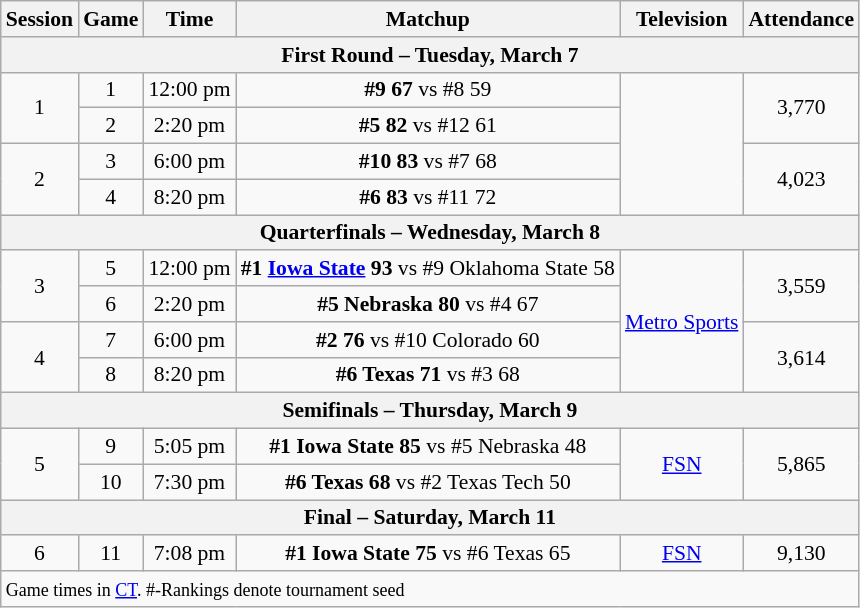<table class="wikitable" style="white-space:nowrap; font-size:90%;text-align:center">
<tr>
<th>Session</th>
<th>Game</th>
<th>Time</th>
<th>Matchup</th>
<th>Television</th>
<th>Attendance</th>
</tr>
<tr>
<th colspan=6>First Round – Tuesday, March 7</th>
</tr>
<tr>
<td rowspan=2>1</td>
<td>1</td>
<td>12:00 pm</td>
<td><strong>#9  67</strong> vs #8  59</td>
<td rowspan=4></td>
<td rowspan=2>3,770</td>
</tr>
<tr>
<td>2</td>
<td>2:20 pm</td>
<td><strong>#5  82</strong> vs #12  61</td>
</tr>
<tr>
<td rowspan=2>2</td>
<td>3</td>
<td>6:00 pm</td>
<td><strong>#10  83</strong> vs #7  68</td>
<td rowspan=2>4,023</td>
</tr>
<tr>
<td>4</td>
<td>8:20 pm</td>
<td><strong>#6  83</strong> vs #11  72</td>
</tr>
<tr>
<th colspan=6>Quarterfinals – Wednesday, March 8</th>
</tr>
<tr>
<td rowspan=2>3</td>
<td>5</td>
<td>12:00 pm</td>
<td><strong>#1 <a href='#'>Iowa State</a> 93</strong> vs #9 Oklahoma State 58</td>
<td rowspan=4><a href='#'>Metro Sports</a></td>
<td rowspan=2>3,559</td>
</tr>
<tr>
<td>6</td>
<td>2:20 pm</td>
<td><strong>#5 Nebraska 80</strong> vs #4  67</td>
</tr>
<tr>
<td rowspan=2>4</td>
<td>7</td>
<td>6:00 pm</td>
<td><strong>#2  76</strong> vs #10 Colorado 60</td>
<td rowspan=2>3,614</td>
</tr>
<tr>
<td>8</td>
<td>8:20 pm</td>
<td><strong>#6 Texas 71</strong> vs #3  68</td>
</tr>
<tr>
<th colspan=6>Semifinals – Thursday, March 9</th>
</tr>
<tr>
<td rowspan=2>5</td>
<td>9</td>
<td>5:05 pm</td>
<td><strong>#1 Iowa State 85</strong> vs #5 Nebraska 48</td>
<td rowspan=2><a href='#'>FSN</a></td>
<td rowspan=2>5,865</td>
</tr>
<tr>
<td>10</td>
<td>7:30 pm</td>
<td><strong>#6 Texas 68</strong> vs #2 Texas Tech 50</td>
</tr>
<tr>
<th colspan=6>Final – Saturday, March 11</th>
</tr>
<tr>
<td>6</td>
<td>11</td>
<td>7:08 pm</td>
<td><strong>#1 Iowa State 75</strong> vs #6 Texas 65</td>
<td><a href='#'>FSN</a></td>
<td>9,130</td>
</tr>
<tr align=left>
<td colspan=6><small>Game times in <a href='#'>CT</a>. #-Rankings denote tournament seed</small></td>
</tr>
</table>
